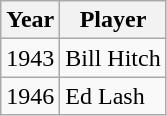<table class="wikitable">
<tr>
<th>Year</th>
<th>Player</th>
</tr>
<tr>
<td>1943</td>
<td>Bill Hitch</td>
</tr>
<tr>
<td>1946</td>
<td>Ed Lash</td>
</tr>
</table>
